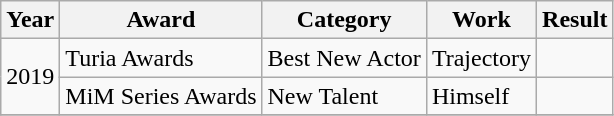<table class="wikitable plainrowheaders sortable">
<tr>
<th scope="col">Year</th>
<th scope="col">Award</th>
<th scope="col">Category</th>
<th scope="col">Work</th>
<th scope="col">Result</th>
</tr>
<tr>
<td rowspan="2">2019</td>
<td>Turia Awards</td>
<td>Best New Actor</td>
<td>Trajectory</td>
<td></td>
</tr>
<tr>
<td>MiM Series Awards</td>
<td>New Talent</td>
<td>Himself</td>
<td></td>
</tr>
<tr>
</tr>
</table>
